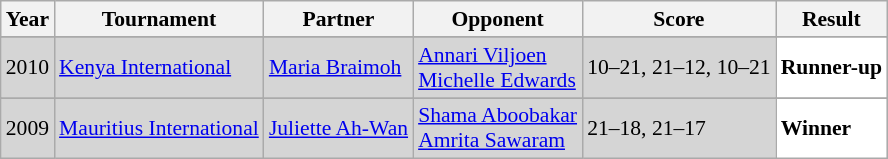<table class="sortable wikitable" style="font-size: 90%;">
<tr>
<th>Year</th>
<th>Tournament</th>
<th>Partner</th>
<th>Opponent</th>
<th>Score</th>
<th>Result</th>
</tr>
<tr>
</tr>
<tr style="background:#D5D5D5">
<td align="center">2010</td>
<td align="left"><a href='#'>Kenya International</a></td>
<td align="left"> <a href='#'>Maria Braimoh</a></td>
<td align="left"> <a href='#'>Annari Viljoen</a><br> <a href='#'>Michelle Edwards</a></td>
<td align="left">10–21, 21–12, 10–21</td>
<td style="text-align:left; background:white"> <strong>Runner-up</strong></td>
</tr>
<tr>
</tr>
<tr style="background:#D5D5D5">
<td align="center">2009</td>
<td align="left"><a href='#'>Mauritius International</a></td>
<td align="left"> <a href='#'>Juliette Ah-Wan</a></td>
<td align="left"> <a href='#'>Shama Aboobakar</a><br> <a href='#'>Amrita Sawaram</a></td>
<td align="left">21–18, 21–17</td>
<td style="text-align:left; background:white"> <strong>Winner</strong></td>
</tr>
</table>
